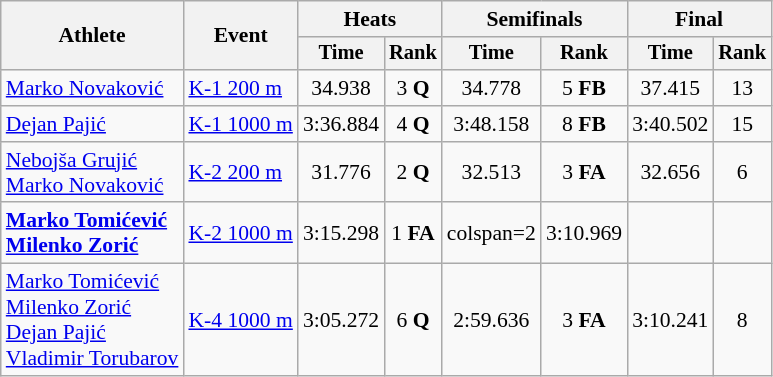<table class=wikitable style="font-size:90%">
<tr>
<th rowspan="2">Athlete</th>
<th rowspan="2">Event</th>
<th colspan=2>Heats</th>
<th colspan=2>Semifinals</th>
<th colspan=2>Final</th>
</tr>
<tr style="font-size:95%">
<th>Time</th>
<th>Rank</th>
<th>Time</th>
<th>Rank</th>
<th>Time</th>
<th>Rank</th>
</tr>
<tr align=center>
<td align=left><a href='#'>Marko Novaković</a></td>
<td align=left><a href='#'>K-1 200 m</a></td>
<td>34.938</td>
<td>3 <strong>Q</strong></td>
<td>34.778</td>
<td>5 <strong>FB</strong></td>
<td>37.415</td>
<td>13</td>
</tr>
<tr align=center>
<td align=left><a href='#'>Dejan Pajić</a></td>
<td align=left><a href='#'>K-1 1000 m</a></td>
<td>3:36.884</td>
<td>4 <strong>Q</strong></td>
<td>3:48.158</td>
<td>8 <strong>FB</strong></td>
<td>3:40.502</td>
<td>15</td>
</tr>
<tr align=center>
<td align=left><a href='#'>Nebojša Grujić</a><br> <a href='#'>Marko Novaković</a></td>
<td align=left><a href='#'>K-2 200 m</a></td>
<td>31.776</td>
<td>2 <strong>Q</strong></td>
<td>32.513</td>
<td>3 <strong>FA</strong></td>
<td>32.656</td>
<td>6</td>
</tr>
<tr align=center>
<td align=left><strong><a href='#'>Marko Tomićević</a><br><a href='#'>Milenko Zorić</a></strong></td>
<td align=left><a href='#'>K-2 1000 m</a></td>
<td>3:15.298</td>
<td>1 <strong>FA</strong></td>
<td>colspan=2 </td>
<td>3:10.969</td>
<td></td>
</tr>
<tr align=center>
<td align=left><a href='#'>Marko Tomićević</a><br><a href='#'>Milenko Zorić</a><br><a href='#'>Dejan Pajić</a><br><a href='#'>Vladimir Torubarov</a></td>
<td align=left><a href='#'>K-4 1000 m</a></td>
<td>3:05.272</td>
<td>6 <strong>Q</strong></td>
<td>2:59.636</td>
<td>3 <strong>FA</strong></td>
<td>3:10.241</td>
<td>8</td>
</tr>
</table>
